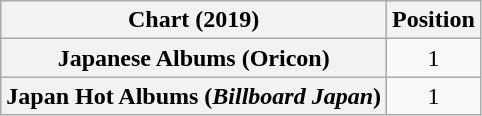<table class="wikitable plainrowheaders" style="text-align:center">
<tr>
<th scope="col">Chart (2019)</th>
<th scope="col">Position</th>
</tr>
<tr>
<th scope="row">Japanese Albums (Oricon)</th>
<td>1</td>
</tr>
<tr>
<th scope="row">Japan Hot Albums (<em>Billboard Japan</em>)</th>
<td>1</td>
</tr>
</table>
